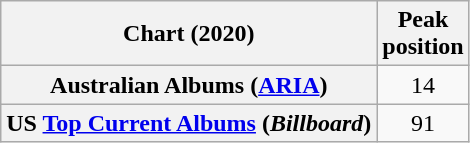<table class="wikitable plainrowheaders" style="text-align:center">
<tr>
<th scope="col">Chart (2020)</th>
<th scope="col">Peak<br>position</th>
</tr>
<tr>
<th scope="row">Australian Albums (<a href='#'>ARIA</a>)</th>
<td>14</td>
</tr>
<tr>
<th scope="row">US <a href='#'>Top Current Albums</a> (<em>Billboard</em>)</th>
<td>91</td>
</tr>
</table>
